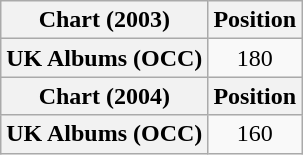<table class="wikitable plainrowheaders" style="text-align:center">
<tr>
<th scope="col">Chart (2003)</th>
<th scope="col">Position</th>
</tr>
<tr>
<th scope="row">UK Albums (OCC)</th>
<td>180</td>
</tr>
<tr>
<th scope="col">Chart (2004)</th>
<th scope="col">Position</th>
</tr>
<tr>
<th scope="row">UK Albums (OCC)</th>
<td>160</td>
</tr>
</table>
